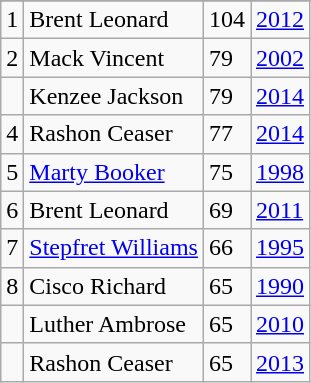<table class="wikitable">
<tr>
</tr>
<tr>
<td>1</td>
<td>Brent Leonard</td>
<td>104</td>
<td><a href='#'>2012</a></td>
</tr>
<tr>
<td>2</td>
<td>Mack Vincent</td>
<td>79</td>
<td><a href='#'>2002</a></td>
</tr>
<tr>
<td></td>
<td>Kenzee Jackson</td>
<td>79</td>
<td><a href='#'>2014</a></td>
</tr>
<tr>
<td>4</td>
<td>Rashon Ceaser</td>
<td>77</td>
<td><a href='#'>2014</a></td>
</tr>
<tr>
<td>5</td>
<td><a href='#'>Marty Booker</a></td>
<td>75</td>
<td><a href='#'>1998</a></td>
</tr>
<tr>
<td>6</td>
<td>Brent Leonard</td>
<td>69</td>
<td><a href='#'>2011</a></td>
</tr>
<tr>
<td>7</td>
<td><a href='#'>Stepfret Williams</a></td>
<td>66</td>
<td><a href='#'>1995</a></td>
</tr>
<tr>
<td>8</td>
<td>Cisco Richard</td>
<td>65</td>
<td><a href='#'>1990</a></td>
</tr>
<tr>
<td></td>
<td>Luther Ambrose</td>
<td>65</td>
<td><a href='#'>2010</a></td>
</tr>
<tr>
<td></td>
<td>Rashon Ceaser</td>
<td>65</td>
<td><a href='#'>2013</a></td>
</tr>
</table>
